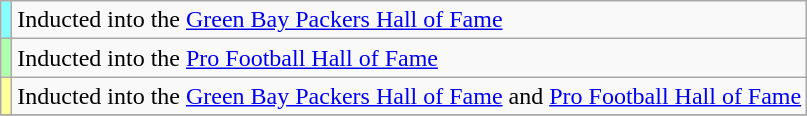<table class="wikitable plainrowheaders" border="1">
<tr>
<td bgcolor="#88FFFF" align="center"><sup></sup></td>
<td>Inducted into the <a href='#'>Green Bay Packers Hall of Fame</a></td>
</tr>
<tr>
<td bgcolor="#AFFFAF" align="center"></td>
<td>Inducted into the <a href='#'>Pro Football Hall of Fame</a></td>
</tr>
<tr>
<td bgcolor="#FFFF99" align="center"></td>
<td>Inducted into the <a href='#'>Green Bay Packers Hall of Fame</a> and <a href='#'>Pro Football Hall of Fame</a></td>
</tr>
<tr>
</tr>
</table>
